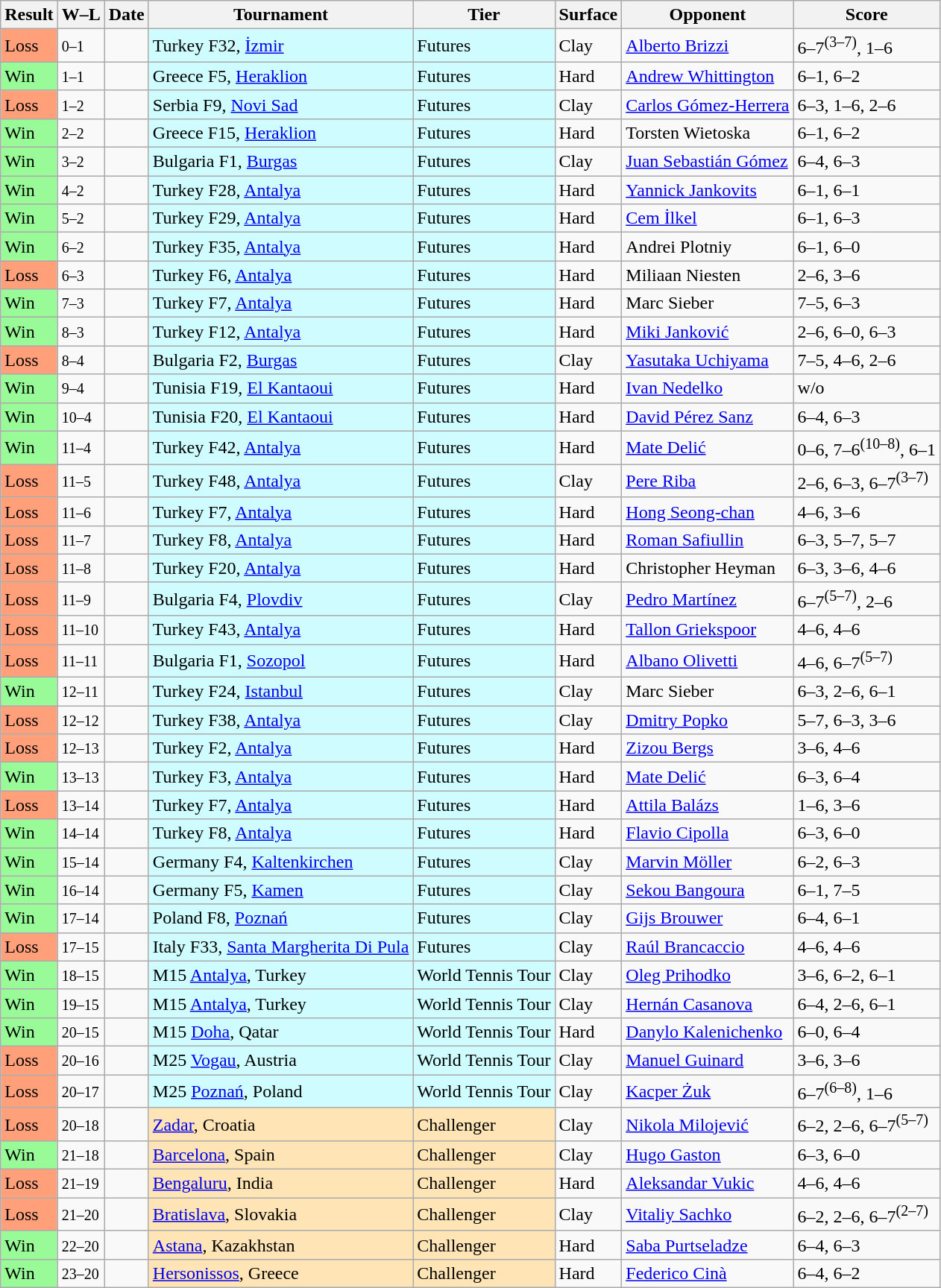<table class="sortable wikitable">
<tr>
<th>Result</th>
<th class="unsortable">W–L</th>
<th>Date</th>
<th>Tournament</th>
<th>Tier</th>
<th>Surface</th>
<th>Opponent</th>
<th class="unsortable">Score</th>
</tr>
<tr>
<td bgcolor=#FFA07A>Loss</td>
<td><small>0–1</small></td>
<td></td>
<td style="background:#cffcff;">Turkey F32, <a href='#'>İzmir</a></td>
<td style="background:#cffcff;">Futures</td>
<td>Clay</td>
<td> <a href='#'>Alberto Brizzi</a></td>
<td>6–7<sup>(3–7)</sup>, 1–6</td>
</tr>
<tr>
<td bgcolor=#98fb98>Win</td>
<td><small>1–1</small></td>
<td></td>
<td style="background:#cffcff;">Greece F5, <a href='#'>Heraklion</a></td>
<td style="background:#cffcff;">Futures</td>
<td>Hard</td>
<td> <a href='#'>Andrew Whittington</a></td>
<td>6–1, 6–2</td>
</tr>
<tr>
<td bgcolor=#FFA07A>Loss</td>
<td><small>1–2</small></td>
<td></td>
<td style="background:#cffcff;">Serbia F9, <a href='#'>Novi Sad</a></td>
<td style="background:#cffcff;">Futures</td>
<td>Clay</td>
<td> <a href='#'>Carlos Gómez-Herrera</a></td>
<td>6–3, 1–6, 2–6</td>
</tr>
<tr>
<td bgcolor=#98fb98>Win</td>
<td><small>2–2</small></td>
<td></td>
<td style="background:#cffcff;">Greece F15, <a href='#'>Heraklion</a></td>
<td style="background:#cffcff;">Futures</td>
<td>Hard</td>
<td> Torsten Wietoska</td>
<td>6–1, 6–2</td>
</tr>
<tr>
<td bgcolor=#98fb98>Win</td>
<td><small>3–2</small></td>
<td></td>
<td style="background:#cffcff;">Bulgaria F1, <a href='#'>Burgas</a></td>
<td style="background:#cffcff;">Futures</td>
<td>Clay</td>
<td> <a href='#'>Juan Sebastián Gómez</a></td>
<td>6–4, 6–3</td>
</tr>
<tr>
<td bgcolor=#98fb98>Win</td>
<td><small>4–2</small></td>
<td></td>
<td style="background:#cffcff;">Turkey F28, <a href='#'>Antalya</a></td>
<td style="background:#cffcff;">Futures</td>
<td>Hard</td>
<td> <a href='#'>Yannick Jankovits</a></td>
<td>6–1, 6–1</td>
</tr>
<tr>
<td bgcolor=#98fb98>Win</td>
<td><small>5–2</small></td>
<td></td>
<td style="background:#cffcff;">Turkey F29, <a href='#'>Antalya</a></td>
<td style="background:#cffcff;">Futures</td>
<td>Hard</td>
<td> <a href='#'>Cem İlkel</a></td>
<td>6–1, 6–3</td>
</tr>
<tr>
<td bgcolor=#98fb98>Win</td>
<td><small>6–2</small></td>
<td></td>
<td style="background:#cffcff;">Turkey F35, <a href='#'>Antalya</a></td>
<td style="background:#cffcff;">Futures</td>
<td>Hard</td>
<td> Andrei Plotniy</td>
<td>6–1, 6–0</td>
</tr>
<tr>
<td bgcolor=#FFA07A>Loss</td>
<td><small>6–3</small></td>
<td></td>
<td style="background:#cffcff;">Turkey F6, <a href='#'>Antalya</a></td>
<td style="background:#cffcff;">Futures</td>
<td>Hard</td>
<td> Miliaan Niesten</td>
<td>2–6, 3–6</td>
</tr>
<tr>
<td bgcolor=#98fb98>Win</td>
<td><small>7–3</small></td>
<td></td>
<td style="background:#cffcff;">Turkey F7, <a href='#'>Antalya</a></td>
<td style="background:#cffcff;">Futures</td>
<td>Hard</td>
<td> Marc Sieber</td>
<td>7–5, 6–3</td>
</tr>
<tr>
<td bgcolor=#98fb98>Win</td>
<td><small>8–3</small></td>
<td></td>
<td style="background:#cffcff;">Turkey F12, <a href='#'>Antalya</a></td>
<td style="background:#cffcff;">Futures</td>
<td>Hard</td>
<td> <a href='#'>Miki Janković</a></td>
<td>2–6, 6–0, 6–3</td>
</tr>
<tr>
<td bgcolor=#FFA07A>Loss</td>
<td><small>8–4</small></td>
<td></td>
<td style="background:#cffcff;">Bulgaria F2, <a href='#'>Burgas</a></td>
<td style="background:#cffcff;">Futures</td>
<td>Clay</td>
<td> <a href='#'>Yasutaka Uchiyama</a></td>
<td>7–5, 4–6, 2–6</td>
</tr>
<tr>
<td bgcolor=#98fb98>Win</td>
<td><small>9–4</small></td>
<td></td>
<td style="background:#cffcff;">Tunisia F19, <a href='#'>El Kantaoui</a></td>
<td style="background:#cffcff;">Futures</td>
<td>Hard</td>
<td> <a href='#'>Ivan Nedelko</a></td>
<td>w/o</td>
</tr>
<tr>
<td bgcolor=#98fb98>Win</td>
<td><small>10–4</small></td>
<td></td>
<td style="background:#cffcff;">Tunisia F20, <a href='#'>El Kantaoui</a></td>
<td style="background:#cffcff;">Futures</td>
<td>Hard</td>
<td> <a href='#'>David Pérez Sanz</a></td>
<td>6–4, 6–3</td>
</tr>
<tr>
<td bgcolor=#98fb98>Win</td>
<td><small>11–4</small></td>
<td></td>
<td style="background:#cffcff;">Turkey F42, <a href='#'>Antalya</a></td>
<td style="background:#cffcff;">Futures</td>
<td>Hard</td>
<td> <a href='#'>Mate Delić</a></td>
<td>0–6, 7–6<sup>(10–8)</sup>, 6–1</td>
</tr>
<tr>
<td bgcolor=#FFA07A>Loss</td>
<td><small>11–5</small></td>
<td></td>
<td style="background:#cffcff;">Turkey F48, <a href='#'>Antalya</a></td>
<td style="background:#cffcff;">Futures</td>
<td>Clay</td>
<td> <a href='#'>Pere Riba</a></td>
<td>2–6, 6–3, 6–7<sup>(3–7)</sup></td>
</tr>
<tr>
<td bgcolor=#FFA07A>Loss</td>
<td><small>11–6</small></td>
<td></td>
<td style="background:#cffcff;">Turkey F7, <a href='#'>Antalya</a></td>
<td style="background:#cffcff;">Futures</td>
<td>Hard</td>
<td> <a href='#'>Hong Seong-chan</a></td>
<td>4–6, 3–6</td>
</tr>
<tr>
<td bgcolor=#FFA07A>Loss</td>
<td><small>11–7</small></td>
<td></td>
<td style="background:#cffcff;">Turkey F8, <a href='#'>Antalya</a></td>
<td style="background:#cffcff;">Futures</td>
<td>Hard</td>
<td> <a href='#'>Roman Safiullin</a></td>
<td>6–3, 5–7, 5–7</td>
</tr>
<tr>
<td bgcolor=#FFA07A>Loss</td>
<td><small>11–8</small></td>
<td></td>
<td style="background:#cffcff;">Turkey F20, <a href='#'>Antalya</a></td>
<td style="background:#cffcff;">Futures</td>
<td>Hard</td>
<td> Christopher Heyman</td>
<td>6–3, 3–6, 4–6</td>
</tr>
<tr>
<td bgcolor=#FFA07A>Loss</td>
<td><small>11–9</small></td>
<td></td>
<td style="background:#cffcff;">Bulgaria F4, <a href='#'>Plovdiv</a></td>
<td style="background:#cffcff;">Futures</td>
<td>Clay</td>
<td> <a href='#'>Pedro Martínez</a></td>
<td>6–7<sup>(5–7)</sup>, 2–6</td>
</tr>
<tr>
<td bgcolor=#FFA07A>Loss</td>
<td><small>11–10</small></td>
<td></td>
<td style="background:#cffcff;">Turkey F43, <a href='#'>Antalya</a></td>
<td style="background:#cffcff;">Futures</td>
<td>Hard</td>
<td> <a href='#'>Tallon Griekspoor</a></td>
<td>4–6, 4–6</td>
</tr>
<tr>
<td bgcolor=#FFA07A>Loss</td>
<td><small>11–11</small></td>
<td></td>
<td style="background:#cffcff;">Bulgaria F1, <a href='#'>Sozopol</a></td>
<td style="background:#cffcff;">Futures</td>
<td>Hard</td>
<td> <a href='#'>Albano Olivetti</a></td>
<td>4–6, 6–7<sup>(5–7)</sup></td>
</tr>
<tr>
<td bgcolor=#98fb98>Win</td>
<td><small>12–11</small></td>
<td></td>
<td style="background:#cffcff;">Turkey F24, <a href='#'>Istanbul</a></td>
<td style="background:#cffcff;">Futures</td>
<td>Clay</td>
<td> Marc Sieber</td>
<td>6–3, 2–6, 6–1</td>
</tr>
<tr>
<td bgcolor=#FFA07A>Loss</td>
<td><small>12–12</small></td>
<td></td>
<td style="background:#cffcff;">Turkey F38, <a href='#'>Antalya</a></td>
<td style="background:#cffcff;">Futures</td>
<td>Clay</td>
<td> <a href='#'>Dmitry Popko</a></td>
<td>5–7, 6–3, 3–6</td>
</tr>
<tr>
<td bgcolor=#FFA07A>Loss</td>
<td><small>12–13</small></td>
<td></td>
<td style="background:#cffcff;">Turkey F2, <a href='#'>Antalya</a></td>
<td style="background:#cffcff;">Futures</td>
<td>Hard</td>
<td> <a href='#'>Zizou Bergs</a></td>
<td>3–6, 4–6</td>
</tr>
<tr>
<td bgcolor=#98fb98>Win</td>
<td><small>13–13</small></td>
<td></td>
<td style="background:#cffcff;">Turkey F3, <a href='#'>Antalya</a></td>
<td style="background:#cffcff;">Futures</td>
<td>Hard</td>
<td> <a href='#'>Mate Delić</a></td>
<td>6–3, 6–4</td>
</tr>
<tr>
<td bgcolor=#FFA07A>Loss</td>
<td><small>13–14</small></td>
<td></td>
<td style="background:#cffcff;">Turkey F7, <a href='#'>Antalya</a></td>
<td style="background:#cffcff;">Futures</td>
<td>Hard</td>
<td> <a href='#'>Attila Balázs</a></td>
<td>1–6, 3–6</td>
</tr>
<tr>
<td bgcolor=#98fb98>Win</td>
<td><small>14–14</small></td>
<td></td>
<td style="background:#cffcff;">Turkey F8, <a href='#'>Antalya</a></td>
<td style="background:#cffcff;">Futures</td>
<td>Hard</td>
<td> <a href='#'>Flavio Cipolla</a></td>
<td>6–3, 6–0</td>
</tr>
<tr>
<td bgcolor=#98fb98>Win</td>
<td><small>15–14</small></td>
<td></td>
<td style="background:#cffcff;">Germany F4, <a href='#'>Kaltenkirchen</a></td>
<td style="background:#cffcff;">Futures</td>
<td>Clay</td>
<td> <a href='#'>Marvin Möller</a></td>
<td>6–2, 6–3</td>
</tr>
<tr>
<td bgcolor=#98fb98>Win</td>
<td><small>16–14</small></td>
<td></td>
<td style="background:#cffcff;">Germany F5, <a href='#'>Kamen</a></td>
<td style="background:#cffcff;">Futures</td>
<td>Clay</td>
<td> <a href='#'>Sekou Bangoura</a></td>
<td>6–1, 7–5</td>
</tr>
<tr>
<td bgcolor=#98fb98>Win</td>
<td><small>17–14</small></td>
<td></td>
<td style="background:#cffcff;">Poland F8, <a href='#'>Poznań</a></td>
<td style="background:#cffcff;">Futures</td>
<td>Clay</td>
<td> <a href='#'>Gijs Brouwer</a></td>
<td>6–4, 6–1</td>
</tr>
<tr>
<td bgcolor=#FFA07A>Loss</td>
<td><small>17–15</small></td>
<td></td>
<td style="background:#cffcff;">Italy F33, <a href='#'>Santa Margherita Di Pula</a></td>
<td style="background:#cffcff;">Futures</td>
<td>Clay</td>
<td> <a href='#'>Raúl Brancaccio</a></td>
<td>4–6, 4–6</td>
</tr>
<tr>
<td bgcolor=#98fb98>Win</td>
<td><small>18–15</small></td>
<td></td>
<td style="background:#cffcff;">M15 <a href='#'>Antalya</a>, Turkey</td>
<td style="background:#cffcff;">World Tennis Tour</td>
<td>Clay</td>
<td> <a href='#'>Oleg Prihodko</a></td>
<td>3–6, 6–2, 6–1</td>
</tr>
<tr>
<td bgcolor=#98fb98>Win</td>
<td><small>19–15</small></td>
<td></td>
<td style="background:#cffcff;">M15 <a href='#'>Antalya</a>, Turkey</td>
<td style="background:#cffcff;">World Tennis Tour</td>
<td>Clay</td>
<td> <a href='#'>Hernán Casanova</a></td>
<td>6–4, 2–6, 6–1</td>
</tr>
<tr>
<td bgcolor=#98fb98>Win</td>
<td><small>20–15</small></td>
<td></td>
<td style="background:#cffcff;">M15 <a href='#'>Doha</a>, Qatar</td>
<td style="background:#cffcff;">World Tennis Tour</td>
<td>Hard</td>
<td> <a href='#'>Danylo Kalenichenko</a></td>
<td>6–0, 6–4</td>
</tr>
<tr>
<td bgcolor=#FFA07A>Loss</td>
<td><small>20–16</small></td>
<td></td>
<td style="background:#cffcff;">M25 <a href='#'>Vogau</a>, Austria</td>
<td style="background:#cffcff;">World Tennis Tour</td>
<td>Clay</td>
<td> <a href='#'>Manuel Guinard</a></td>
<td>3–6, 3–6</td>
</tr>
<tr>
<td bgcolor=#FFA07A>Loss</td>
<td><small>20–17</small></td>
<td></td>
<td style="background:#cffcff;">M25 <a href='#'>Poznań</a>, Poland</td>
<td style="background:#cffcff;">World Tennis Tour</td>
<td>Clay</td>
<td> <a href='#'>Kacper Żuk</a></td>
<td>6–7<sup>(6–8)</sup>, 1–6</td>
</tr>
<tr>
<td bgcolor=#FFA07A>Loss</td>
<td><small>20–18</small></td>
<td><a href='#'></a></td>
<td style=background:moccasin;><a href='#'>Zadar</a>, Croatia</td>
<td style=background:moccasin;>Challenger</td>
<td>Clay</td>
<td> <a href='#'>Nikola Milojević</a></td>
<td>6–2, 2–6, 6–7<sup>(5–7)</sup></td>
</tr>
<tr>
<td bgcolor=#98fb98>Win</td>
<td><small>21–18</small></td>
<td><a href='#'></a></td>
<td style=background:moccasin;><a href='#'>Barcelona</a>, Spain</td>
<td style=background:moccasin;>Challenger</td>
<td>Clay</td>
<td> <a href='#'>Hugo Gaston</a></td>
<td>6–3, 6–0</td>
</tr>
<tr>
<td bgcolor=#FFA07A>Loss</td>
<td><small>21–19</small></td>
<td><a href='#'></a></td>
<td style=background:moccasin;><a href='#'>Bengaluru</a>, India</td>
<td style=background:moccasin;>Challenger</td>
<td>Hard</td>
<td> <a href='#'>Aleksandar Vukic</a></td>
<td>4–6, 4–6</td>
</tr>
<tr>
<td bgcolor=#FFA07A>Loss</td>
<td><small>21–20</small></td>
<td><a href='#'></a></td>
<td style=background:moccasin;><a href='#'>Bratislava</a>, Slovakia</td>
<td style=background:moccasin;>Challenger</td>
<td>Clay</td>
<td> <a href='#'>Vitaliy Sachko</a></td>
<td>6–2, 2–6, 6–7<sup>(2–7)</sup></td>
</tr>
<tr>
<td bgcolor=#98FB98>Win</td>
<td><small>22–20</small></td>
<td><a href='#'></a></td>
<td style=background:moccasin;><a href='#'>Astana</a>, Kazakhstan</td>
<td style=background:moccasin;>Challenger</td>
<td>Hard</td>
<td> <a href='#'>Saba Purtseladze</a></td>
<td>6–4, 6–3</td>
</tr>
<tr>
<td bgcolor=#98FB98>Win</td>
<td><small>23–20</small></td>
<td><a href='#'></a></td>
<td style=background:moccasin;><a href='#'>Hersonissos</a>, Greece</td>
<td style=background:moccasin;>Challenger</td>
<td>Hard</td>
<td> <a href='#'>Federico Cinà</a></td>
<td>6–4, 6–2</td>
</tr>
</table>
